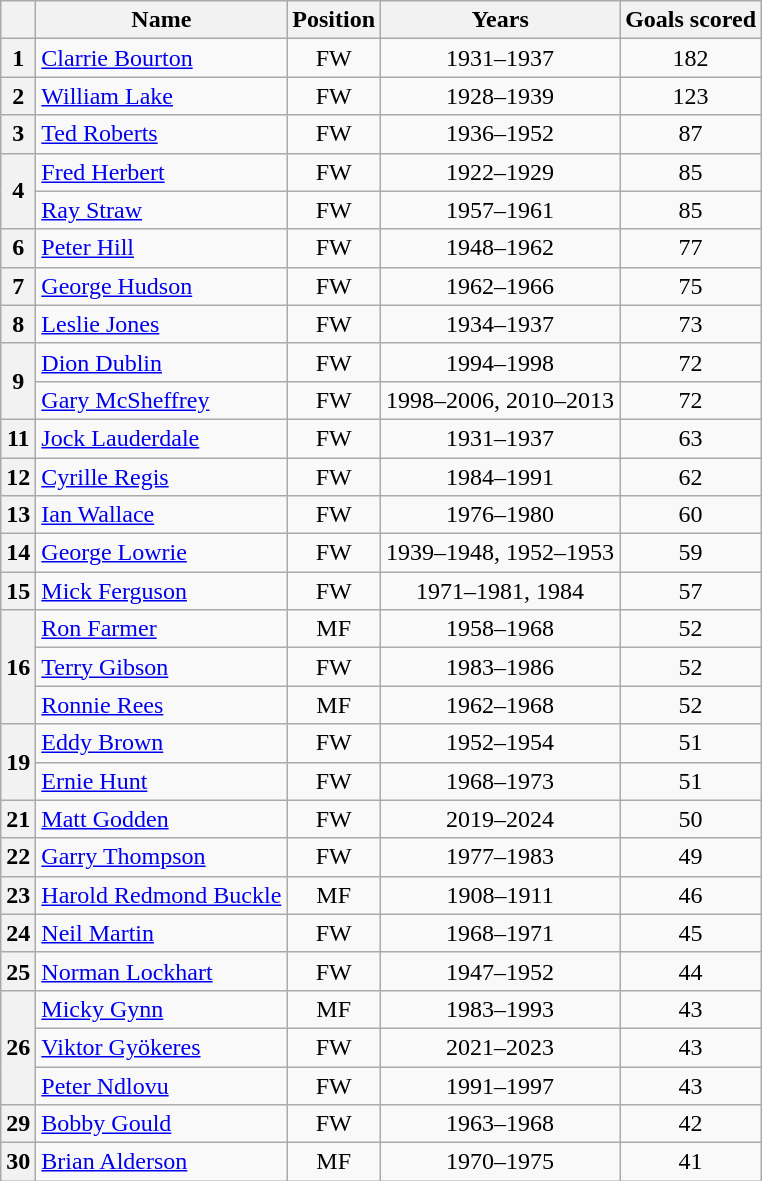<table class="wikitable" style="text-align:center">
<tr>
<th></th>
<th>Name</th>
<th>Position</th>
<th>Years</th>
<th>Goals scored</th>
</tr>
<tr>
<th>1</th>
<td align="left"> <a href='#'>Clarrie Bourton</a></td>
<td>FW</td>
<td>1931–1937</td>
<td>182</td>
</tr>
<tr>
<th>2</th>
<td align="left"> <a href='#'>William Lake</a></td>
<td>FW</td>
<td>1928–1939</td>
<td>123</td>
</tr>
<tr>
<th>3</th>
<td align="left"> <a href='#'>Ted Roberts</a></td>
<td>FW</td>
<td>1936–1952</td>
<td>87</td>
</tr>
<tr>
<th rowspan="2">4</th>
<td align="left"> <a href='#'>Fred Herbert</a></td>
<td>FW</td>
<td>1922–1929</td>
<td>85</td>
</tr>
<tr>
<td align="left"> <a href='#'>Ray Straw</a></td>
<td>FW</td>
<td>1957–1961</td>
<td>85</td>
</tr>
<tr>
<th>6</th>
<td align="left"> <a href='#'>Peter Hill</a></td>
<td>FW</td>
<td>1948–1962</td>
<td>77</td>
</tr>
<tr>
<th>7</th>
<td align="left"> <a href='#'>George Hudson</a></td>
<td>FW</td>
<td>1962–1966</td>
<td>75</td>
</tr>
<tr>
<th>8</th>
<td align="left"> <a href='#'>Leslie Jones</a></td>
<td>FW</td>
<td>1934–1937</td>
<td>73</td>
</tr>
<tr>
<th rowspan="2">9</th>
<td align="left"> <a href='#'>Dion Dublin</a></td>
<td>FW</td>
<td>1994–1998</td>
<td>72</td>
</tr>
<tr>
<td align="left"> <a href='#'>Gary McSheffrey</a></td>
<td>FW</td>
<td>1998–2006, 2010–2013</td>
<td>72</td>
</tr>
<tr>
<th>11</th>
<td align="left"> <a href='#'>Jock Lauderdale</a></td>
<td>FW</td>
<td>1931–1937</td>
<td>63</td>
</tr>
<tr>
<th>12</th>
<td align="left"> <a href='#'>Cyrille Regis</a></td>
<td>FW</td>
<td>1984–1991</td>
<td>62</td>
</tr>
<tr>
<th>13</th>
<td align="left"> <a href='#'>Ian Wallace</a></td>
<td>FW</td>
<td>1976–1980</td>
<td>60</td>
</tr>
<tr>
<th>14</th>
<td align="left"> <a href='#'>George Lowrie</a></td>
<td>FW</td>
<td>1939–1948, 1952–1953</td>
<td>59</td>
</tr>
<tr>
<th>15</th>
<td align="left"> <a href='#'>Mick Ferguson</a></td>
<td>FW</td>
<td>1971–1981, 1984</td>
<td>57</td>
</tr>
<tr>
<th rowspan="3">16</th>
<td align="left"> <a href='#'>Ron Farmer</a></td>
<td>MF</td>
<td>1958–1968</td>
<td>52</td>
</tr>
<tr>
<td align="left"> <a href='#'>Terry Gibson</a></td>
<td>FW</td>
<td>1983–1986</td>
<td>52</td>
</tr>
<tr>
<td align="left"> <a href='#'>Ronnie Rees</a></td>
<td>MF</td>
<td>1962–1968</td>
<td>52</td>
</tr>
<tr>
<th rowspan="2">19</th>
<td align="left"> <a href='#'>Eddy Brown</a></td>
<td>FW</td>
<td>1952–1954</td>
<td>51</td>
</tr>
<tr>
<td align="left"> <a href='#'>Ernie Hunt</a></td>
<td>FW</td>
<td>1968–1973</td>
<td>51</td>
</tr>
<tr>
<th>21</th>
<td align="left"> <a href='#'>Matt Godden</a></td>
<td>FW</td>
<td>2019–2024</td>
<td>50</td>
</tr>
<tr>
<th>22</th>
<td align="left"> <a href='#'>Garry Thompson</a></td>
<td>FW</td>
<td>1977–1983</td>
<td>49</td>
</tr>
<tr>
<th>23</th>
<td align="left"> <a href='#'>Harold Redmond Buckle</a></td>
<td>MF</td>
<td>1908–1911</td>
<td>46</td>
</tr>
<tr>
<th>24</th>
<td align="left"> <a href='#'>Neil Martin</a></td>
<td>FW</td>
<td>1968–1971</td>
<td>45</td>
</tr>
<tr>
<th>25</th>
<td align="left"> <a href='#'>Norman Lockhart</a></td>
<td>FW</td>
<td>1947–1952</td>
<td>44</td>
</tr>
<tr>
<th rowspan="3">26</th>
<td align="left"> <a href='#'>Micky Gynn</a></td>
<td>MF</td>
<td>1983–1993</td>
<td>43</td>
</tr>
<tr>
<td align="left"> <a href='#'>Viktor Gyökeres</a></td>
<td>FW</td>
<td>2021–2023</td>
<td>43</td>
</tr>
<tr>
<td align="left"> <a href='#'>Peter Ndlovu</a></td>
<td>FW</td>
<td>1991–1997</td>
<td>43</td>
</tr>
<tr>
<th>29</th>
<td align="left"> <a href='#'>Bobby Gould</a></td>
<td>FW</td>
<td>1963–1968</td>
<td>42</td>
</tr>
<tr>
<th>30</th>
<td align="left"> <a href='#'>Brian Alderson</a></td>
<td>MF</td>
<td>1970–1975</td>
<td>41</td>
</tr>
</table>
